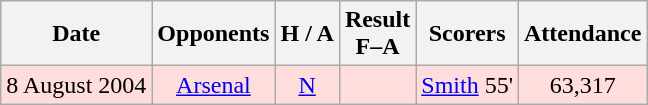<table class="wikitable" style="text-align:center">
<tr>
<th>Date</th>
<th>Opponents</th>
<th>H / A</th>
<th>Result<br>F–A</th>
<th>Scorers</th>
<th>Attendance</th>
</tr>
<tr style="background:#fdd">
<td>8 August 2004</td>
<td><a href='#'>Arsenal</a></td>
<td><a href='#'>N</a></td>
<td></td>
<td><a href='#'>Smith</a> 55'</td>
<td>63,317</td>
</tr>
</table>
